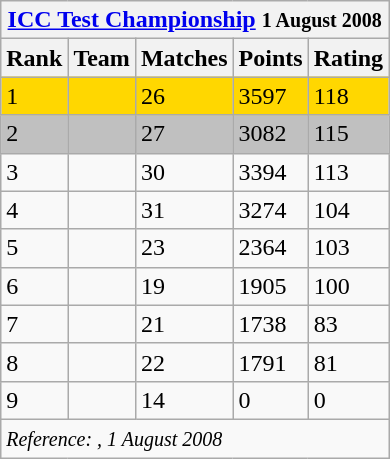<table class="wikitable">
<tr>
<th colspan="5"><a href='#'>ICC Test Championship</a> <small>1 August 2008</small></th>
</tr>
<tr>
<th>Rank</th>
<th>Team</th>
<th>Matches</th>
<th>Points</th>
<th>Rating</th>
</tr>
<tr style="background:gold;">
<td>1</td>
<td style="text-align:left;"></td>
<td>26</td>
<td>3597</td>
<td>118</td>
</tr>
<tr style="background:silver;">
<td>2</td>
<td style="text-align:left;"></td>
<td>27</td>
<td>3082</td>
<td>115</td>
</tr>
<tr>
<td>3</td>
<td style="text-align:left;"></td>
<td>30</td>
<td>3394</td>
<td>113</td>
</tr>
<tr>
<td>4</td>
<td style="text-align:left;"></td>
<td>31</td>
<td>3274</td>
<td>104</td>
</tr>
<tr>
<td>5</td>
<td style="text-align:left;"></td>
<td>23</td>
<td>2364</td>
<td>103</td>
</tr>
<tr>
<td>6</td>
<td style="text-align:left;"></td>
<td>19</td>
<td>1905</td>
<td>100</td>
</tr>
<tr>
<td>7</td>
<td style="text-align:left;"></td>
<td>21</td>
<td>1738</td>
<td>83</td>
</tr>
<tr>
<td>8</td>
<td style="text-align:left;"></td>
<td>22</td>
<td>1791</td>
<td>81</td>
</tr>
<tr>
<td>9</td>
<td style="text-align:left;"></td>
<td>14</td>
<td>0</td>
<td>0</td>
</tr>
<tr>
<td colspan=5><small><em>Reference: , 1 August 2008</em></small></td>
</tr>
</table>
